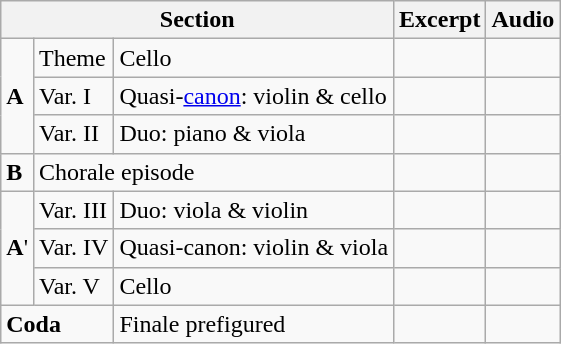<table class="wikitable">
<tr>
<th colspan="3">Section</th>
<th>Excerpt</th>
<th>Audio</th>
</tr>
<tr>
<td rowspan="3"><strong>A</strong></td>
<td>Theme</td>
<td>Cello</td>
<td></td>
<td></td>
</tr>
<tr>
<td>Var. I</td>
<td>Quasi-<a href='#'>canon</a>: violin & cello</td>
<td></td>
<td></td>
</tr>
<tr>
<td>Var. II</td>
<td>Duo: piano & viola</td>
<td></td>
<td></td>
</tr>
<tr>
<td><strong>B</strong></td>
<td colspan="2">Chorale episode</td>
<td></td>
<td></td>
</tr>
<tr>
<td rowspan="3"><strong>A</strong>'</td>
<td>Var. III</td>
<td>Duo: viola & violin</td>
<td></td>
<td></td>
</tr>
<tr>
<td>Var. IV</td>
<td>Quasi-canon: violin & viola</td>
<td></td>
<td></td>
</tr>
<tr>
<td>Var. V</td>
<td>Cello</td>
<td></td>
<td></td>
</tr>
<tr>
<td colspan="2"><strong>Coda</strong></td>
<td>Finale prefigured</td>
<td></td>
<td></td>
</tr>
</table>
